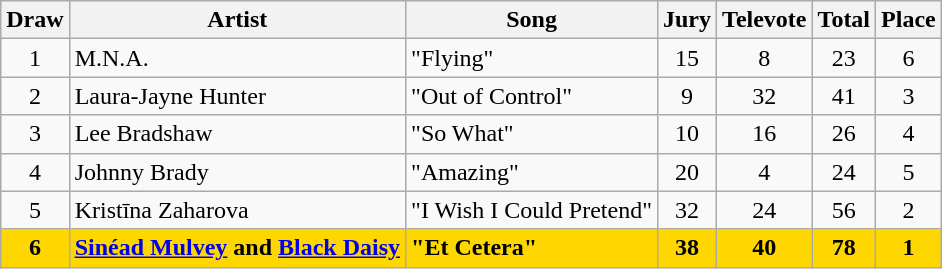<table class="sortable wikitable" style="margin: 1em auto 1em auto; text-align:center;">
<tr>
<th>Draw</th>
<th>Artist</th>
<th>Song</th>
<th>Jury</th>
<th>Televote</th>
<th>Total</th>
<th>Place</th>
</tr>
<tr>
<td>1</td>
<td align="left">M.N.A.</td>
<td align="left">"Flying"</td>
<td>15</td>
<td>8</td>
<td>23</td>
<td>6</td>
</tr>
<tr>
<td>2</td>
<td align="left">Laura-Jayne Hunter</td>
<td align="left">"Out of Control"</td>
<td>9</td>
<td>32</td>
<td>41</td>
<td>3</td>
</tr>
<tr>
<td>3</td>
<td align="left">Lee Bradshaw</td>
<td align="left">"So What"</td>
<td>10</td>
<td>16</td>
<td>26</td>
<td>4</td>
</tr>
<tr>
<td>4</td>
<td align="left">Johnny Brady</td>
<td align="left">"Amazing"</td>
<td>20</td>
<td>4</td>
<td>24</td>
<td>5</td>
</tr>
<tr>
<td>5</td>
<td align="left">Kristīna Zaharova</td>
<td align="left">"I Wish I Could Pretend"</td>
<td>32</td>
<td>24</td>
<td>56</td>
<td>2</td>
</tr>
<tr style="font-weight:bold; background:gold;">
<td>6</td>
<td align="left"><a href='#'>Sinéad Mulvey</a> and <a href='#'>Black Daisy</a></td>
<td align="left">"Et Cetera"</td>
<td>38</td>
<td>40</td>
<td>78</td>
<td>1</td>
</tr>
</table>
